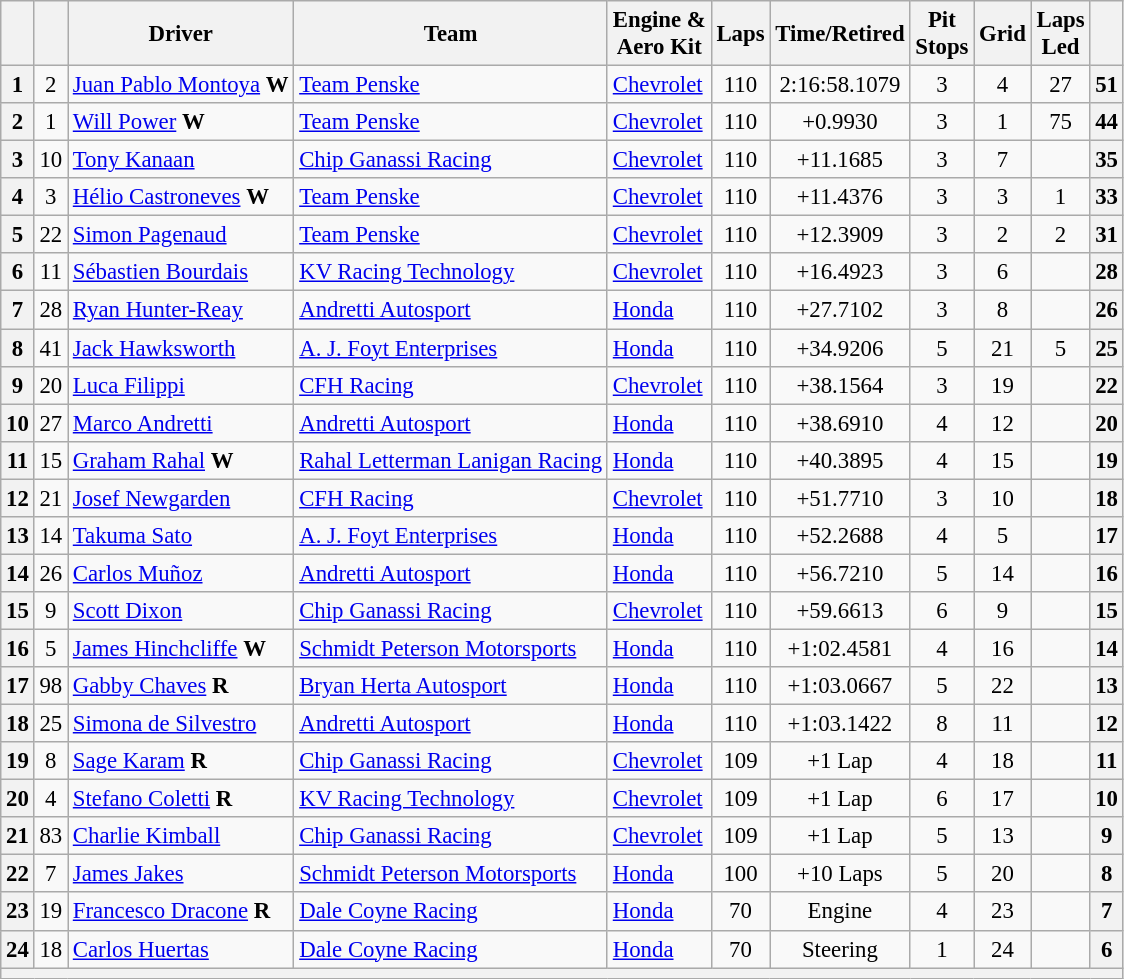<table class="wikitable" style="text-align:center; font-size: 95%;">
<tr>
<th></th>
<th></th>
<th>Driver</th>
<th>Team</th>
<th>Engine &<br>Aero Kit</th>
<th>Laps</th>
<th>Time/Retired</th>
<th>Pit<br>Stops</th>
<th>Grid</th>
<th>Laps<br>Led</th>
<th></th>
</tr>
<tr>
<th>1</th>
<td>2</td>
<td align=left> <a href='#'>Juan Pablo Montoya</a> <strong><span>W</span></strong></td>
<td align=left><a href='#'>Team Penske</a></td>
<td align=left><a href='#'>Chevrolet</a></td>
<td>110</td>
<td>2:16:58.1079</td>
<td>3</td>
<td>4</td>
<td>27</td>
<th>51</th>
</tr>
<tr>
<th>2</th>
<td>1</td>
<td align=left> <a href='#'>Will Power</a> <strong><span>W</span></strong></td>
<td align=left><a href='#'>Team Penske</a></td>
<td align=left><a href='#'>Chevrolet</a></td>
<td>110</td>
<td>+0.9930</td>
<td>3</td>
<td>1</td>
<td>75</td>
<th>44</th>
</tr>
<tr>
<th>3</th>
<td>10</td>
<td align=left> <a href='#'>Tony Kanaan</a></td>
<td align=left><a href='#'>Chip Ganassi Racing</a></td>
<td align=left><a href='#'>Chevrolet</a></td>
<td>110</td>
<td>+11.1685</td>
<td>3</td>
<td>7</td>
<td></td>
<th>35</th>
</tr>
<tr>
<th>4</th>
<td>3</td>
<td align=left> <a href='#'>Hélio Castroneves</a> <strong><span>W</span></strong></td>
<td align=left><a href='#'>Team Penske</a></td>
<td align=left><a href='#'>Chevrolet</a></td>
<td>110</td>
<td>+11.4376</td>
<td>3</td>
<td>3</td>
<td>1</td>
<th>33</th>
</tr>
<tr>
<th>5</th>
<td>22</td>
<td align=left> <a href='#'>Simon Pagenaud</a></td>
<td align=left><a href='#'>Team Penske</a></td>
<td align=left><a href='#'>Chevrolet</a></td>
<td>110</td>
<td>+12.3909</td>
<td>3</td>
<td>2</td>
<td>2</td>
<th>31</th>
</tr>
<tr>
<th>6</th>
<td>11</td>
<td align=left> <a href='#'>Sébastien Bourdais</a></td>
<td align=left><a href='#'>KV Racing Technology</a></td>
<td align=left><a href='#'>Chevrolet</a></td>
<td>110</td>
<td>+16.4923</td>
<td>3</td>
<td>6</td>
<td></td>
<th>28</th>
</tr>
<tr>
<th>7</th>
<td>28</td>
<td align=left> <a href='#'>Ryan Hunter-Reay</a></td>
<td align=left><a href='#'>Andretti Autosport</a></td>
<td align=left><a href='#'>Honda</a></td>
<td>110</td>
<td>+27.7102</td>
<td>3</td>
<td>8</td>
<td></td>
<th>26</th>
</tr>
<tr>
<th>8</th>
<td>41</td>
<td align=left> <a href='#'>Jack Hawksworth</a></td>
<td align=left><a href='#'>A. J. Foyt Enterprises</a></td>
<td align=left><a href='#'>Honda</a></td>
<td>110</td>
<td>+34.9206</td>
<td>5</td>
<td>21</td>
<td>5</td>
<th>25</th>
</tr>
<tr>
<th>9</th>
<td>20</td>
<td align=left> <a href='#'>Luca Filippi</a></td>
<td align=left><a href='#'>CFH Racing</a></td>
<td align=left><a href='#'>Chevrolet</a></td>
<td>110</td>
<td>+38.1564</td>
<td>3</td>
<td>19</td>
<td></td>
<th>22</th>
</tr>
<tr>
<th>10</th>
<td>27</td>
<td align=left> <a href='#'>Marco Andretti</a></td>
<td align=left><a href='#'>Andretti Autosport</a></td>
<td align=left><a href='#'>Honda</a></td>
<td>110</td>
<td>+38.6910</td>
<td>4</td>
<td>12</td>
<td></td>
<th>20</th>
</tr>
<tr>
<th>11</th>
<td>15</td>
<td align=left> <a href='#'>Graham Rahal</a> <strong><span>W</span></strong></td>
<td align=left><a href='#'>Rahal Letterman Lanigan Racing</a></td>
<td align=left><a href='#'>Honda</a></td>
<td>110</td>
<td>+40.3895</td>
<td>4</td>
<td>15</td>
<td></td>
<th>19</th>
</tr>
<tr>
<th>12</th>
<td>21</td>
<td align=left> <a href='#'>Josef Newgarden</a></td>
<td align=left><a href='#'>CFH Racing</a></td>
<td align=left><a href='#'>Chevrolet</a></td>
<td>110</td>
<td>+51.7710</td>
<td>3</td>
<td>10</td>
<td></td>
<th>18</th>
</tr>
<tr>
<th>13</th>
<td>14</td>
<td align=left> <a href='#'>Takuma Sato</a></td>
<td align=left><a href='#'>A. J. Foyt Enterprises</a></td>
<td align=left><a href='#'>Honda</a></td>
<td>110</td>
<td>+52.2688</td>
<td>4</td>
<td>5</td>
<td></td>
<th>17</th>
</tr>
<tr>
<th>14</th>
<td>26</td>
<td align=left> <a href='#'>Carlos Muñoz</a></td>
<td align=left><a href='#'>Andretti Autosport</a></td>
<td align=left><a href='#'>Honda</a></td>
<td>110</td>
<td>+56.7210</td>
<td>5</td>
<td>14</td>
<td></td>
<th>16</th>
</tr>
<tr>
<th>15</th>
<td>9</td>
<td align=left> <a href='#'>Scott Dixon</a></td>
<td align=left><a href='#'>Chip Ganassi Racing</a></td>
<td align=left><a href='#'>Chevrolet</a></td>
<td>110</td>
<td>+59.6613</td>
<td>6</td>
<td>9</td>
<td></td>
<th>15</th>
</tr>
<tr>
<th>16</th>
<td>5</td>
<td align=left> <a href='#'>James Hinchcliffe</a> <strong><span>W</span></strong></td>
<td align=left><a href='#'>Schmidt Peterson Motorsports</a></td>
<td align=left><a href='#'>Honda</a></td>
<td>110</td>
<td>+1:02.4581</td>
<td>4</td>
<td>16</td>
<td></td>
<th>14</th>
</tr>
<tr>
<th>17</th>
<td>98</td>
<td align=left> <a href='#'>Gabby Chaves</a> <strong><span>R</span></strong></td>
<td align=left><a href='#'>Bryan Herta Autosport</a></td>
<td align=left><a href='#'>Honda</a></td>
<td>110</td>
<td>+1:03.0667</td>
<td>5</td>
<td>22</td>
<td></td>
<th>13</th>
</tr>
<tr>
<th>18</th>
<td>25</td>
<td align=left> <a href='#'>Simona de Silvestro</a></td>
<td align=left><a href='#'>Andretti Autosport</a></td>
<td align=left><a href='#'>Honda</a></td>
<td>110</td>
<td>+1:03.1422</td>
<td>8</td>
<td>11</td>
<td></td>
<th>12</th>
</tr>
<tr>
<th>19</th>
<td>8</td>
<td align=left> <a href='#'>Sage Karam</a> <strong><span>R</span></strong></td>
<td align=left><a href='#'>Chip Ganassi Racing</a></td>
<td align=left><a href='#'>Chevrolet</a></td>
<td>109</td>
<td>+1 Lap</td>
<td>4</td>
<td>18</td>
<td></td>
<th>11</th>
</tr>
<tr>
<th>20</th>
<td>4</td>
<td align=left> <a href='#'>Stefano Coletti</a> <strong><span>R</span></strong></td>
<td align=left><a href='#'>KV Racing Technology</a></td>
<td align=left><a href='#'>Chevrolet</a></td>
<td>109</td>
<td>+1 Lap</td>
<td>6</td>
<td>17</td>
<td></td>
<th>10</th>
</tr>
<tr>
<th>21</th>
<td>83</td>
<td align=left> <a href='#'>Charlie Kimball</a></td>
<td align=left><a href='#'>Chip Ganassi Racing</a></td>
<td align=left><a href='#'>Chevrolet</a></td>
<td>109</td>
<td>+1 Lap</td>
<td>5</td>
<td>13</td>
<td></td>
<th>9</th>
</tr>
<tr>
<th>22</th>
<td>7</td>
<td align=left> <a href='#'>James Jakes</a></td>
<td align=left><a href='#'>Schmidt Peterson Motorsports</a></td>
<td align=left><a href='#'>Honda</a></td>
<td>100</td>
<td>+10 Laps</td>
<td>5</td>
<td>20</td>
<td></td>
<th>8</th>
</tr>
<tr>
<th>23</th>
<td>19</td>
<td align=left> <a href='#'>Francesco Dracone</a> <strong><span>R</span></strong></td>
<td align=left><a href='#'>Dale Coyne Racing</a></td>
<td align=left><a href='#'>Honda</a></td>
<td>70</td>
<td>Engine</td>
<td>4</td>
<td>23</td>
<td></td>
<th>7</th>
</tr>
<tr>
<th>24</th>
<td>18</td>
<td align=left> <a href='#'>Carlos Huertas</a></td>
<td align=left><a href='#'>Dale Coyne Racing</a></td>
<td align=left><a href='#'>Honda</a></td>
<td>70</td>
<td>Steering</td>
<td>1</td>
<td>24</td>
<td></td>
<th>6</th>
</tr>
<tr>
<th colspan=11></th>
</tr>
</table>
